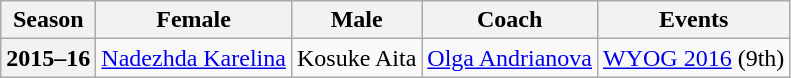<table class="wikitable">
<tr>
<th scope="col">Season</th>
<th scope="col">Female</th>
<th scope="col">Male</th>
<th scope="col">Coach</th>
<th scope="col">Events</th>
</tr>
<tr>
<th scope="row">2015–16</th>
<td><a href='#'>Nadezhda Karelina</a></td>
<td>Kosuke Aita</td>
<td><a href='#'>Olga Andrianova</a></td>
<td><a href='#'>WYOG 2016</a> (9th)</td>
</tr>
</table>
